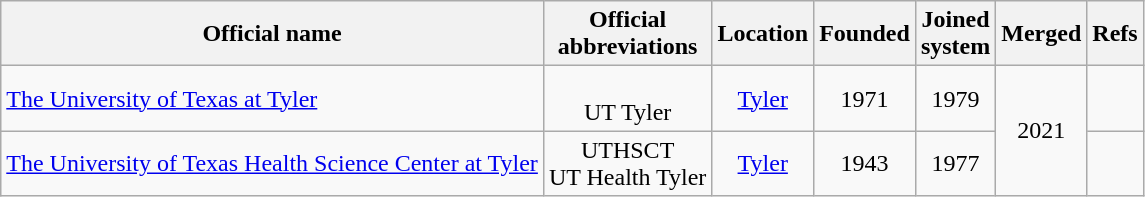<table class="wikitable sortable" style="text-align:left;">
<tr>
<th>Official name</th>
<th>Official<br>abbreviations</th>
<th>Location</th>
<th>Founded</th>
<th>Joined<br>system</th>
<th>Merged</th>
<th class="unsortable">Refs</th>
</tr>
<tr>
<td><a href='#'>The University of Texas at Tyler</a></td>
<td style="text-align:center;"><br>UT Tyler</td>
<td style="text-align:center;"><a href='#'>Tyler</a></td>
<td style="text-align:center;">1971</td>
<td style="text-align:center;">1979</td>
<td rowspan="2" style="text-align:center;">2021<br></td>
<td></td>
</tr>
<tr>
<td><a href='#'>The University of Texas Health Science Center at Tyler</a></td>
<td style="text-align:center;">UTHSCT<br>UT Health Tyler</td>
<td style="text-align:center;"><a href='#'>Tyler</a></td>
<td style="text-align:center;">1943</td>
<td style="text-align:center;">1977</td>
<td></td>
</tr>
</table>
